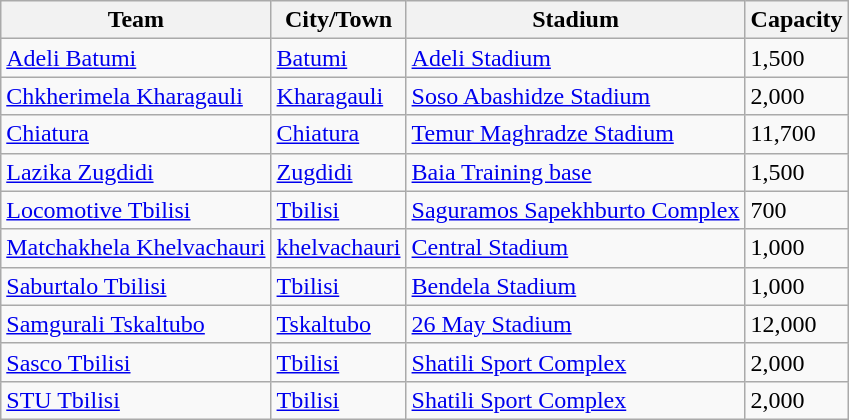<table class="wikitable sortable" border="1">
<tr>
<th>Team</th>
<th>City/Town</th>
<th>Stadium</th>
<th>Capacity</th>
</tr>
<tr>
<td><a href='#'>Adeli Batumi</a></td>
<td><a href='#'>Batumi</a></td>
<td><a href='#'>Adeli Stadium</a></td>
<td>1,500</td>
</tr>
<tr>
<td><a href='#'>Chkherimela Kharagauli</a></td>
<td><a href='#'>Kharagauli</a></td>
<td><a href='#'>Soso Abashidze Stadium</a></td>
<td>2,000</td>
</tr>
<tr>
<td><a href='#'>Chiatura</a></td>
<td><a href='#'>Chiatura</a></td>
<td><a href='#'>Temur Maghradze Stadium</a></td>
<td>11,700</td>
</tr>
<tr>
<td><a href='#'>Lazika Zugdidi</a></td>
<td><a href='#'>Zugdidi</a></td>
<td><a href='#'>Baia Training base</a></td>
<td>1,500</td>
</tr>
<tr>
<td><a href='#'>Locomotive Tbilisi</a></td>
<td><a href='#'>Tbilisi</a></td>
<td><a href='#'>Saguramos Sapekhburto Complex</a></td>
<td>700</td>
</tr>
<tr>
<td><a href='#'>Matchakhela Khelvachauri</a></td>
<td><a href='#'>khelvachauri</a></td>
<td><a href='#'>Central Stadium</a></td>
<td>1,000</td>
</tr>
<tr>
<td><a href='#'>Saburtalo Tbilisi</a></td>
<td><a href='#'>Tbilisi</a></td>
<td><a href='#'>Bendela Stadium</a></td>
<td>1,000</td>
</tr>
<tr>
<td><a href='#'>Samgurali Tskaltubo</a></td>
<td><a href='#'>Tskaltubo</a></td>
<td><a href='#'>26 May Stadium</a></td>
<td>12,000</td>
</tr>
<tr>
<td><a href='#'>Sasco Tbilisi</a></td>
<td><a href='#'>Tbilisi</a></td>
<td><a href='#'>Shatili Sport Complex</a></td>
<td>2,000</td>
</tr>
<tr>
<td><a href='#'>STU Tbilisi</a></td>
<td><a href='#'>Tbilisi</a></td>
<td><a href='#'>Shatili Sport Complex</a></td>
<td>2,000</td>
</tr>
</table>
